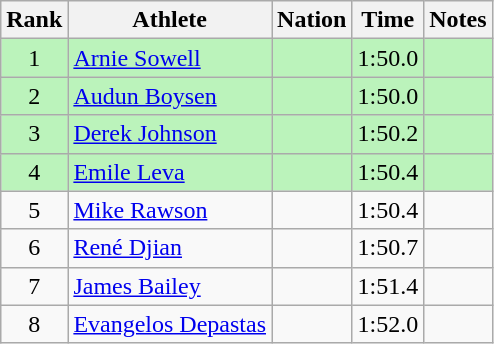<table class="wikitable sortable" style="text-align:center">
<tr>
<th>Rank</th>
<th>Athlete</th>
<th>Nation</th>
<th>Time</th>
<th>Notes</th>
</tr>
<tr bgcolor=bbf3bb>
<td>1</td>
<td align=left><a href='#'>Arnie Sowell</a></td>
<td align=left></td>
<td>1:50.0</td>
<td></td>
</tr>
<tr bgcolor=bbf3bb>
<td>2</td>
<td align=left><a href='#'>Audun Boysen</a></td>
<td align=left></td>
<td>1:50.0</td>
<td></td>
</tr>
<tr bgcolor=bbf3bb>
<td>3</td>
<td align=left><a href='#'>Derek Johnson</a></td>
<td align=left></td>
<td>1:50.2</td>
<td></td>
</tr>
<tr bgcolor=bbf3bb>
<td>4</td>
<td align=left><a href='#'>Emile Leva</a></td>
<td align=left></td>
<td>1:50.4</td>
<td></td>
</tr>
<tr>
<td>5</td>
<td align=left><a href='#'>Mike Rawson</a></td>
<td align=left></td>
<td>1:50.4</td>
<td></td>
</tr>
<tr>
<td>6</td>
<td align=left><a href='#'>René Djian</a></td>
<td align=left></td>
<td>1:50.7</td>
<td></td>
</tr>
<tr>
<td>7</td>
<td align=left><a href='#'>James Bailey</a></td>
<td align=left></td>
<td>1:51.4</td>
<td></td>
</tr>
<tr>
<td>8</td>
<td align=left><a href='#'>Evangelos Depastas</a></td>
<td align=left></td>
<td>1:52.0</td>
<td></td>
</tr>
</table>
